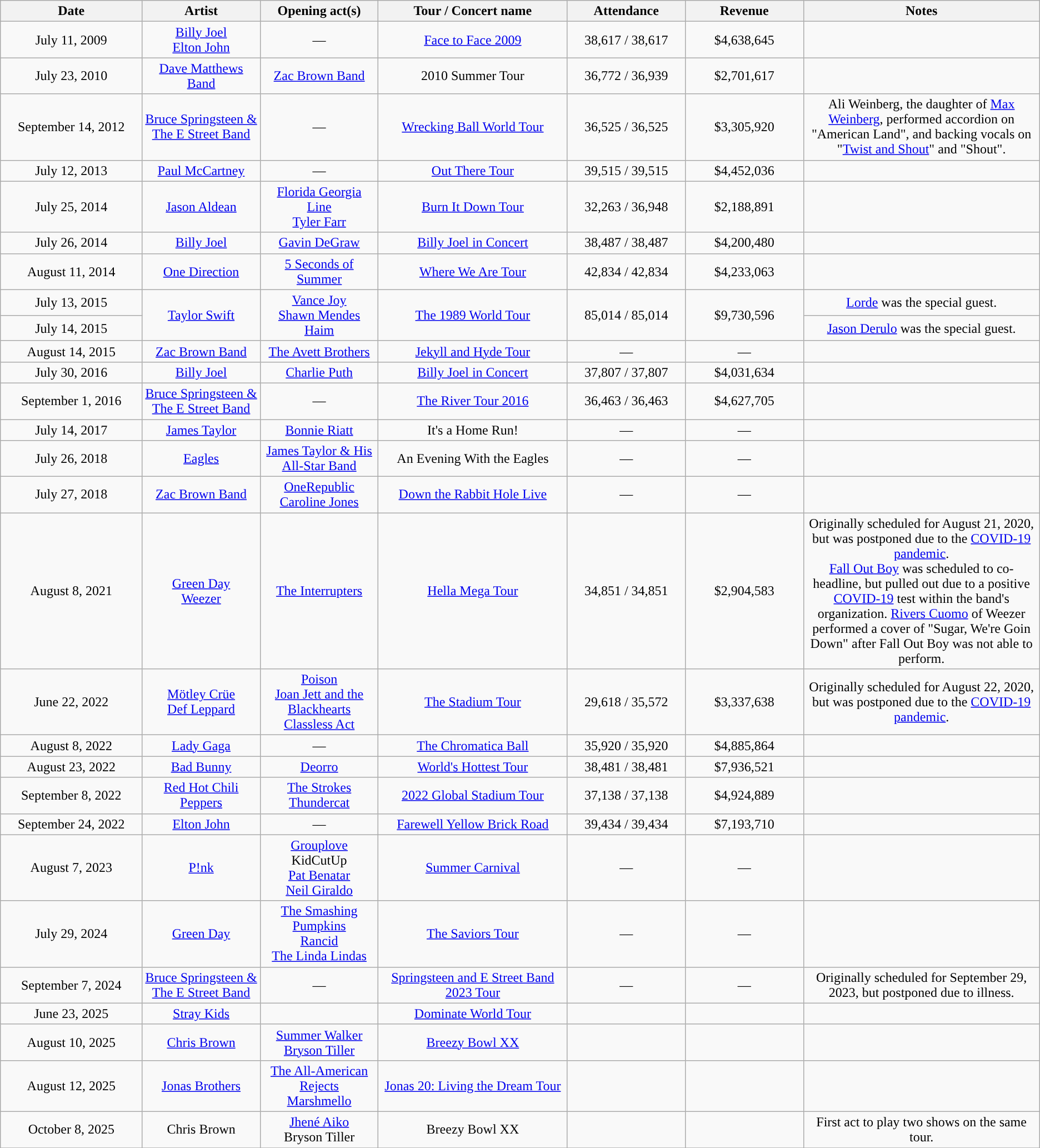<table class="wikitable" style="text-align:center;">
<tr>
<th width=12% style="text-align:center;">Date</th>
<th width=10% style="text-align:center;">Artist</th>
<th width=10% style="text-align:center;">Opening act(s)</th>
<th width=16% style="text-align:center;">Tour / Concert name</th>
<th width=10% style="text-align:center;">Attendance</th>
<th width=10% style="text-align:center;">Revenue</th>
<th width=20% style="text-align:center;">Notes</th>
</tr>
<tr>
<td>July 11, 2009</td>
<td><a href='#'>Billy Joel</a><br><a href='#'>Elton John</a></td>
<td>—</td>
<td><a href='#'>Face to Face 2009</a></td>
<td>38,617 / 38,617</td>
<td>$4,638,645</td>
<td></td>
</tr>
<tr>
<td>July 23, 2010</td>
<td><a href='#'>Dave Matthews Band</a></td>
<td><a href='#'>Zac Brown Band</a></td>
<td>2010 Summer Tour</td>
<td>36,772 / 36,939</td>
<td>$2,701,617</td>
<td></td>
</tr>
<tr>
<td>September 14, 2012</td>
<td><a href='#'>Bruce Springsteen & The E Street Band</a></td>
<td>—</td>
<td><a href='#'>Wrecking Ball World Tour</a></td>
<td>36,525 / 36,525</td>
<td>$3,305,920</td>
<td>Ali Weinberg, the daughter of <a href='#'>Max Weinberg</a>, performed accordion on "American Land", and backing vocals on "<a href='#'>Twist and Shout</a>" and "Shout".</td>
</tr>
<tr>
<td>July 12, 2013</td>
<td><a href='#'>Paul McCartney</a></td>
<td>—</td>
<td><a href='#'>Out There Tour</a></td>
<td>39,515 / 39,515</td>
<td>$4,452,036</td>
<td></td>
</tr>
<tr>
<td>July 25, 2014</td>
<td><a href='#'>Jason Aldean</a></td>
<td><a href='#'>Florida Georgia Line</a><br><a href='#'>Tyler Farr</a></td>
<td><a href='#'>Burn It Down Tour</a></td>
<td>32,263 / 36,948</td>
<td>$2,188,891</td>
<td></td>
</tr>
<tr>
<td>July 26, 2014</td>
<td><a href='#'>Billy Joel</a></td>
<td><a href='#'>Gavin DeGraw</a></td>
<td><a href='#'>Billy Joel in Concert</a></td>
<td>38,487 / 38,487</td>
<td>$4,200,480</td>
<td></td>
</tr>
<tr>
<td>August 11, 2014</td>
<td><a href='#'>One Direction</a></td>
<td><a href='#'>5 Seconds of Summer</a></td>
<td><a href='#'>Where We Are Tour</a></td>
<td>42,834 / 42,834</td>
<td>$4,233,063</td>
<td></td>
</tr>
<tr>
<td>July 13, 2015</td>
<td rowspan=2><a href='#'>Taylor Swift</a></td>
<td rowspan=2><a href='#'>Vance Joy</a><br><a href='#'>Shawn Mendes</a><br><a href='#'>Haim</a></td>
<td rowspan=2><a href='#'>The 1989 World Tour</a></td>
<td rowspan=2>85,014 / 85,014</td>
<td rowspan=2>$9,730,596</td>
<td><a href='#'>Lorde</a> was the special guest.</td>
</tr>
<tr>
<td>July 14, 2015</td>
<td><a href='#'>Jason Derulo</a> was the special guest.</td>
</tr>
<tr>
<td>August 14, 2015</td>
<td><a href='#'>Zac Brown Band</a></td>
<td><a href='#'>The Avett Brothers</a></td>
<td><a href='#'>Jekyll and Hyde Tour</a></td>
<td>—</td>
<td>—</td>
<td></td>
</tr>
<tr>
<td>July 30, 2016</td>
<td><a href='#'>Billy Joel</a></td>
<td><a href='#'>Charlie Puth</a></td>
<td><a href='#'>Billy Joel in Concert</a></td>
<td>37,807 / 37,807</td>
<td>$4,031,634</td>
<td></td>
</tr>
<tr>
<td>September 1, 2016</td>
<td><a href='#'>Bruce Springsteen & The E Street Band</a></td>
<td>—</td>
<td><a href='#'>The River Tour 2016</a></td>
<td>36,463 / 36,463</td>
<td>$4,627,705</td>
<td></td>
</tr>
<tr>
<td>July 14, 2017</td>
<td><a href='#'>James Taylor</a></td>
<td><a href='#'>Bonnie Riatt</a></td>
<td>It's a Home Run!</td>
<td>—</td>
<td>—</td>
<td></td>
</tr>
<tr>
<td>July 26, 2018</td>
<td><a href='#'>Eagles</a></td>
<td><a href='#'>James Taylor & His All-Star Band</a></td>
<td>An Evening With the Eagles</td>
<td>—</td>
<td>—</td>
<td></td>
</tr>
<tr>
<td>July 27, 2018</td>
<td><a href='#'>Zac Brown Band</a></td>
<td><a href='#'>OneRepublic</a><br><a href='#'>Caroline Jones</a></td>
<td><a href='#'>Down the Rabbit Hole Live</a></td>
<td>—</td>
<td>—</td>
<td></td>
</tr>
<tr>
<td>August 8, 2021</td>
<td><a href='#'>Green Day</a><br><a href='#'>Weezer</a></td>
<td><a href='#'>The Interrupters</a></td>
<td><a href='#'>Hella Mega Tour</a></td>
<td>34,851 / 34,851</td>
<td>$2,904,583</td>
<td>Originally scheduled for August 21, 2020, but was postponed due to the <a href='#'>COVID-19 pandemic</a>.<br><a href='#'>Fall Out Boy</a> was scheduled to co-headline, but pulled out due to a positive <a href='#'>COVID-19</a> test within the band's organization. <a href='#'>Rivers Cuomo</a> of Weezer performed a cover of "Sugar, We're Goin Down" after Fall Out Boy was not able to perform.</td>
</tr>
<tr>
<td>June 22, 2022</td>
<td><a href='#'>Mötley Crüe</a><br><a href='#'>Def Leppard</a></td>
<td><a href='#'>Poison</a><br><a href='#'>Joan Jett and the Blackhearts</a><br><a href='#'>Classless Act</a></td>
<td><a href='#'>The Stadium Tour</a></td>
<td>29,618 / 35,572</td>
<td>$3,337,638</td>
<td>Originally scheduled for August 22, 2020, but was postponed due to the <a href='#'>COVID-19 pandemic</a>.</td>
</tr>
<tr>
<td>August 8, 2022</td>
<td><a href='#'>Lady Gaga</a></td>
<td>—</td>
<td><a href='#'>The Chromatica Ball</a></td>
<td>35,920 / 35,920</td>
<td>$4,885,864</td>
<td></td>
</tr>
<tr>
<td>August 23, 2022</td>
<td><a href='#'>Bad Bunny</a></td>
<td><a href='#'>Deorro</a></td>
<td><a href='#'>World's Hottest Tour</a></td>
<td>38,481 / 38,481</td>
<td>$7,936,521</td>
<td></td>
</tr>
<tr>
<td>September 8, 2022</td>
<td><a href='#'>Red Hot Chili Peppers</a></td>
<td><a href='#'>The Strokes</a><br><a href='#'>Thundercat</a></td>
<td><a href='#'>2022 Global Stadium Tour</a></td>
<td>37,138 / 37,138</td>
<td>$4,924,889</td>
<td></td>
</tr>
<tr>
<td>September 24, 2022</td>
<td><a href='#'>Elton John</a></td>
<td>—</td>
<td><a href='#'>Farewell Yellow Brick Road</a></td>
<td>39,434 / 39,434</td>
<td>$7,193,710</td>
<td></td>
</tr>
<tr>
<td>August 7, 2023</td>
<td><a href='#'>P!nk</a></td>
<td><a href='#'>Grouplove</a><br>KidCutUp<br><a href='#'>Pat Benatar</a><br><a href='#'>Neil Giraldo</a></td>
<td><a href='#'>Summer Carnival</a></td>
<td>—</td>
<td>—</td>
<td></td>
</tr>
<tr>
<td>July 29, 2024</td>
<td><a href='#'>Green Day</a></td>
<td><a href='#'>The Smashing Pumpkins</a><br><a href='#'>Rancid</a><br><a href='#'>The Linda Lindas</a></td>
<td><a href='#'>The Saviors Tour</a></td>
<td>—</td>
<td>—</td>
<td></td>
</tr>
<tr>
<td>September 7, 2024</td>
<td><a href='#'>Bruce Springsteen & The E Street Band</a></td>
<td>—</td>
<td><a href='#'>Springsteen and E Street Band 2023 Tour</a></td>
<td>—</td>
<td>—</td>
<td>Originally scheduled for September 29, 2023, but postponed due to illness.</td>
</tr>
<tr>
<td>June 23, 2025</td>
<td><a href='#'>Stray Kids</a></td>
<td></td>
<td><a href='#'>Dominate World Tour</a></td>
<td></td>
<td></td>
<td></td>
</tr>
<tr>
<td>August 10, 2025</td>
<td><a href='#'>Chris Brown</a></td>
<td><a href='#'>Summer Walker</a><br><a href='#'>Bryson Tiller</a></td>
<td><a href='#'>Breezy Bowl XX</a></td>
<td></td>
<td></td>
<td></td>
</tr>
<tr>
<td>August 12, 2025</td>
<td><a href='#'>Jonas Brothers</a></td>
<td><a href='#'>The All-American Rejects</a><br><a href='#'>Marshmello</a></td>
<td><a href='#'>Jonas 20: Living the Dream Tour</a></td>
<td></td>
<td></td>
<td></td>
</tr>
<tr>
<td>October 8, 2025</td>
<td>Chris Brown</td>
<td><a href='#'>Jhené Aiko</a><br>Bryson Tiller</td>
<td>Breezy Bowl XX</td>
<td></td>
<td></td>
<td>First act to play two shows on the same tour.</td>
</tr>
<tr>
</tr>
</table>
